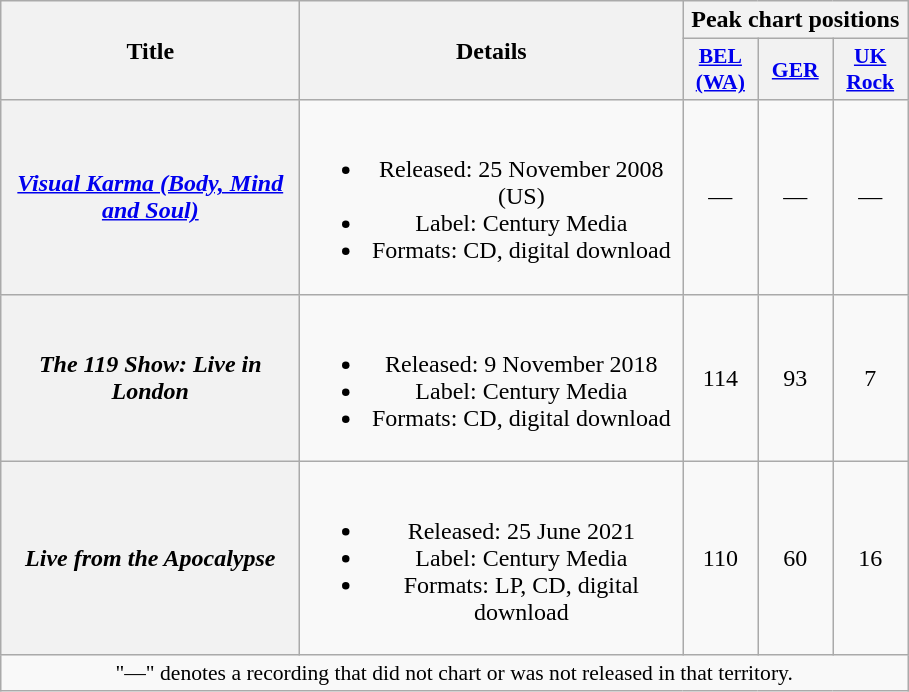<table class="wikitable plainrowheaders" style="text-align:center;">
<tr>
<th scope="col" rowspan="2" style="width:12em;">Title</th>
<th scope="col" rowspan="2" style="width:15.5em;">Details</th>
<th scope="col" colspan="3">Peak chart positions</th>
</tr>
<tr>
<th scope="col" style="width:3em;font-size:90%;"><a href='#'>BEL<br>(WA)</a><br></th>
<th scope="col" style="width:3em;font-size:90%;"><a href='#'>GER</a><br></th>
<th scope="col" style="width:3em;font-size:90%;"><a href='#'>UK<br>Rock</a><br></th>
</tr>
<tr>
<th scope="row"><em><a href='#'>Visual Karma (Body, Mind and Soul)</a></em></th>
<td><br><ul><li>Released: 25 November 2008 <span>(US)</span></li><li>Label: Century Media</li><li>Formats: CD, digital download</li></ul></td>
<td>—</td>
<td>—</td>
<td>—</td>
</tr>
<tr>
<th scope="row"><em>The 119 Show: Live in London</em></th>
<td><br><ul><li>Released: 9 November 2018</li><li>Label: Century Media</li><li>Formats: CD, digital download</li></ul></td>
<td>114</td>
<td>93</td>
<td>7</td>
</tr>
<tr>
<th scope="row"><em>Live from the Apocalypse</em></th>
<td><br><ul><li>Released: 25 June 2021</li><li>Label: Century Media</li><li>Formats: LP, CD, digital download</li></ul></td>
<td>110</td>
<td>60</td>
<td>16</td>
</tr>
<tr>
<td colspan="6" style="font-size:90%">"—" denotes a recording that did not chart or was not released in that territory.</td>
</tr>
</table>
